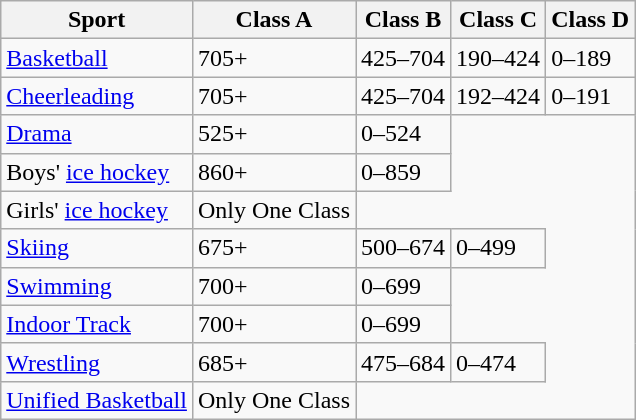<table class="wikitable">
<tr>
<th>Sport</th>
<th>Class A</th>
<th>Class B</th>
<th>Class C</th>
<th>Class D</th>
</tr>
<tr>
<td><a href='#'>Basketball</a></td>
<td>705+</td>
<td>425–704</td>
<td>190–424</td>
<td>0–189</td>
</tr>
<tr>
<td><a href='#'>Cheerleading</a></td>
<td>705+</td>
<td>425–704</td>
<td>192–424</td>
<td>0–191</td>
</tr>
<tr>
<td><a href='#'>Drama</a></td>
<td>525+</td>
<td>0–524</td>
</tr>
<tr>
<td>Boys' <a href='#'>ice hockey</a></td>
<td>860+</td>
<td>0–859</td>
</tr>
<tr>
<td>Girls' <a href='#'>ice hockey</a></td>
<td>Only One Class</td>
</tr>
<tr>
<td><a href='#'>Skiing</a></td>
<td>675+</td>
<td>500–674</td>
<td>0–499</td>
</tr>
<tr>
<td><a href='#'>Swimming</a></td>
<td>700+</td>
<td>0–699</td>
</tr>
<tr>
<td><a href='#'>Indoor Track</a></td>
<td>700+</td>
<td>0–699</td>
</tr>
<tr>
<td><a href='#'>Wrestling</a></td>
<td>685+</td>
<td>475–684</td>
<td>0–474</td>
</tr>
<tr>
<td><a href='#'>Unified Basketball</a></td>
<td>Only One Class</td>
</tr>
</table>
